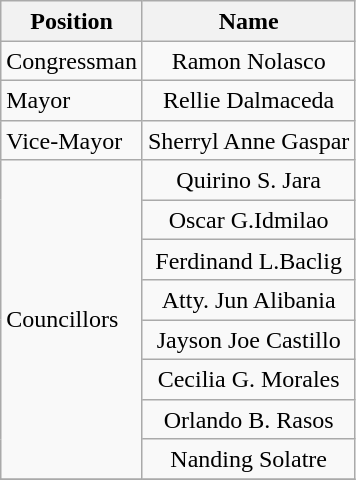<table class="wikitable" style="line-height:1.20em; font-size:100%;">
<tr>
<th>Position</th>
<th>Name</th>
</tr>
<tr>
<td>Congressman</td>
<td style="text-align:center;">Ramon Nolasco</td>
</tr>
<tr>
<td>Mayor</td>
<td style="text-align:center;">Rellie Dalmaceda</td>
</tr>
<tr>
<td>Vice-Mayor</td>
<td style="text-align:center;">Sherryl Anne Gaspar</td>
</tr>
<tr>
<td rowspan=8>Councillors</td>
<td style="text-align:center;">Quirino  S. Jara</td>
</tr>
<tr>
<td style="text-align:center;">Oscar G.Idmilao</td>
</tr>
<tr>
<td style="text-align:center;">Ferdinand L.Baclig</td>
</tr>
<tr>
<td style="text-align:center;">Atty. Jun Alibania</td>
</tr>
<tr>
<td style="text-align:center;">Jayson Joe Castillo</td>
</tr>
<tr>
<td style="text-align:center;">Cecilia G. Morales</td>
</tr>
<tr>
<td style="text-align:center;">Orlando B. Rasos</td>
</tr>
<tr>
<td style="text-align:center;">Nanding Solatre</td>
</tr>
<tr>
</tr>
</table>
